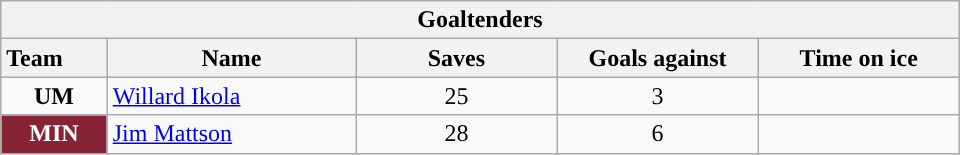<table class="wikitable" style="width:40em; text-align:right;">
<tr>
<th colspan=5>Goaltenders</th>
</tr>
<tr>
<th style="width:4em; text-align:left;">Team</th>
<th style="width:10em;">Name</th>
<th style="width:8em;">Saves</th>
<th style="width:8em;">Goals against</th>
<th style="width:8em;">Time on ice</th>
</tr>
<tr>
<td align=center><strong>UM</strong></td>
<td style="text-align:left;"><a href='#'>Willard Ikola</a></td>
<td align=center>25</td>
<td align=center>3</td>
<td align=center></td>
</tr>
<tr>
<td align=center style="color:white; background:#862334; "><strong>MIN</strong></td>
<td style="text-align:left;"><a href='#'>Jim Mattson</a></td>
<td align=center>28</td>
<td align=center>6</td>
<td align=center></td>
</tr>
</table>
